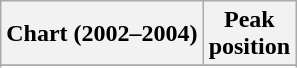<table class="wikitable sortable plainrowheaders" style="text-align:center">
<tr>
<th scope="col">Chart (2002–2004)</th>
<th scope="col">Peak<br>position</th>
</tr>
<tr>
</tr>
<tr>
</tr>
<tr>
</tr>
<tr>
</tr>
</table>
